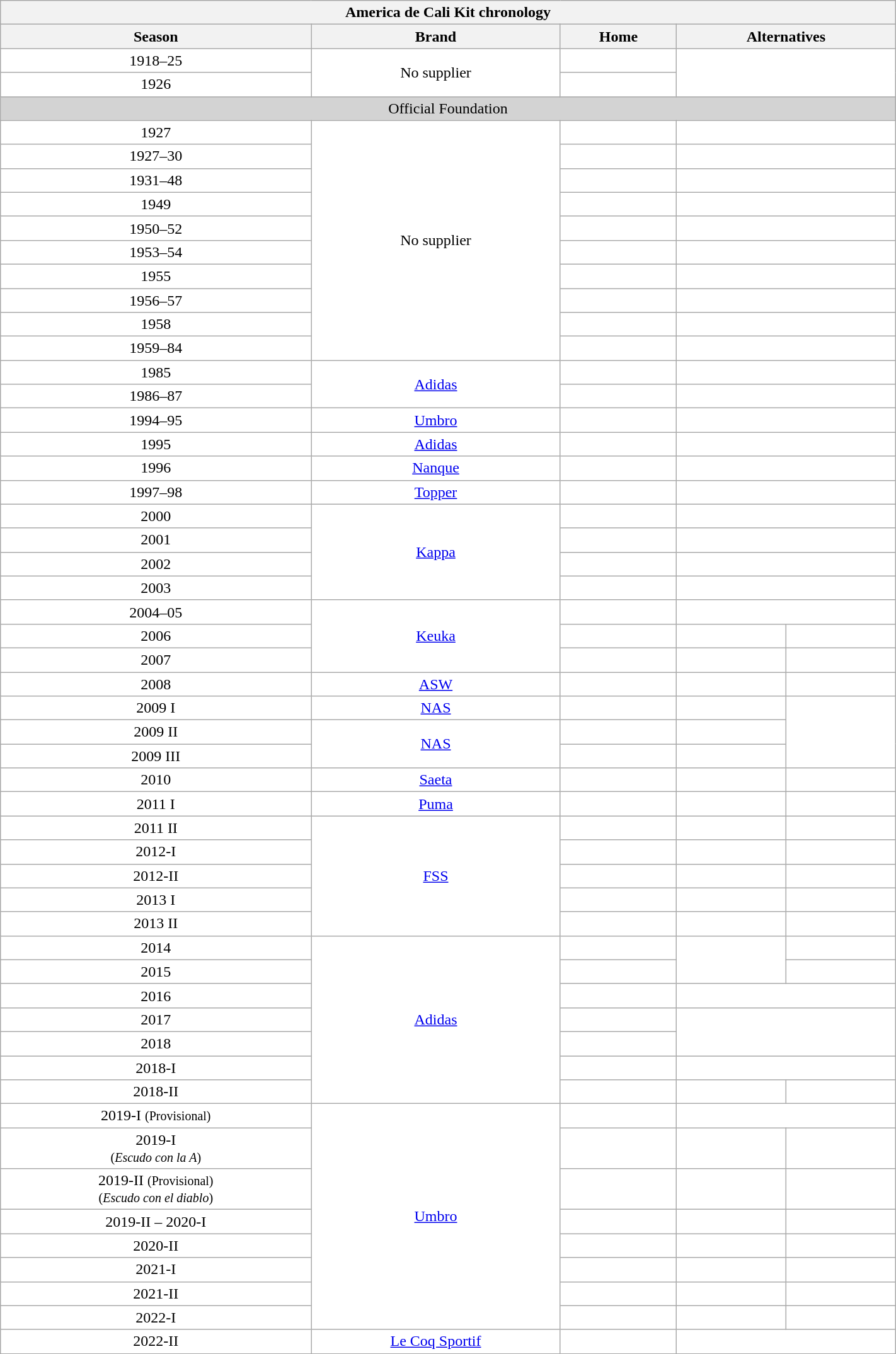<table class="wikitable mw-collapsible mw-collapsed" style="text-align: center; background: #ffffff; width:75%;">
<tr>
<th colspan=5 style="with: 100%;" align="center">America de Cali Kit chronology</th>
</tr>
<tr>
<th>Season</th>
<th>Brand</th>
<th>Home</th>
<th colspan=2>Alternatives</th>
</tr>
<tr>
<td>1918–25</td>
<td rowspan=2>No supplier</td>
<td></td>
<td rowspan=2 colspan=2></td>
</tr>
<tr>
<td>1926</td>
<td></td>
</tr>
<tr>
<td colspan=5 style="background-color:lightgray">Official Foundation</td>
</tr>
<tr>
<td>1927</td>
<td rowspan=10>No supplier</td>
<td></td>
<td colspan=2></td>
</tr>
<tr>
<td>1927–30</td>
<td></td>
<td colspan=2></td>
</tr>
<tr>
<td>1931–48</td>
<td></td>
<td colspan=2></td>
</tr>
<tr>
<td>1949</td>
<td></td>
<td colspan=2></td>
</tr>
<tr>
<td>1950–52</td>
<td></td>
<td colspan=2></td>
</tr>
<tr>
<td>1953–54</td>
<td></td>
<td colspan=2></td>
</tr>
<tr>
<td>1955</td>
<td></td>
<td colspan=2></td>
</tr>
<tr>
<td>1956–57</td>
<td></td>
<td colspan=2></td>
</tr>
<tr>
<td>1958</td>
<td></td>
<td colspan=2></td>
</tr>
<tr>
<td>1959–84</td>
<td></td>
<td colspan=2></td>
</tr>
<tr>
<td>1985</td>
<td rowspan=2> <a href='#'>Adidas</a></td>
<td></td>
<td colspan=2></td>
</tr>
<tr>
<td>1986–87</td>
<td></td>
<td colspan=2></td>
</tr>
<tr>
<td>1994–95</td>
<td> <a href='#'>Umbro</a></td>
<td></td>
<td colspan=2></td>
</tr>
<tr>
<td>1995</td>
<td> <a href='#'>Adidas</a></td>
<td></td>
<td colspan=2></td>
</tr>
<tr>
<td>1996</td>
<td> <a href='#'>Nanque</a></td>
<td></td>
<td colspan=2></td>
</tr>
<tr>
<td>1997–98</td>
<td> <a href='#'>Topper</a></td>
<td></td>
<td colspan=2></td>
</tr>
<tr>
<td>2000</td>
<td rowspan=4><a href='#'>Kappa</a></td>
<td></td>
<td colspan=2></td>
</tr>
<tr>
<td>2001</td>
<td></td>
<td colspan=2></td>
</tr>
<tr>
<td>2002</td>
<td></td>
<td colspan=2></td>
</tr>
<tr>
<td>2003</td>
<td></td>
<td colspan=2></td>
</tr>
<tr>
<td>2004–05</td>
<td rowspan=3> <a href='#'>Keuka</a></td>
<td></td>
<td colspan=2></td>
</tr>
<tr>
<td>2006</td>
<td></td>
<td></td>
<td></td>
</tr>
<tr>
<td>2007</td>
<td></td>
<td></td>
<td></td>
</tr>
<tr>
<td>2008</td>
<td> <a href='#'>ASW</a></td>
<td></td>
<td></td>
<td></td>
</tr>
<tr>
<td>2009 I</td>
<td> <a href='#'>NAS</a></td>
<td></td>
<td></td>
<td rowspan=3></td>
</tr>
<tr>
<td>2009 II</td>
<td rowspan=2> <a href='#'>NAS</a></td>
<td></td>
<td></td>
</tr>
<tr>
<td>2009 III</td>
<td></td>
<td></td>
</tr>
<tr>
<td>2010</td>
<td> <a href='#'>Saeta</a></td>
<td></td>
<td></td>
<td></td>
</tr>
<tr>
<td>2011 I</td>
<td><a href='#'>Puma</a></td>
<td></td>
<td></td>
<td></td>
</tr>
<tr>
<td>2011 II</td>
<td rowspan=5> <a href='#'>FSS</a></td>
<td></td>
<td></td>
<td></td>
</tr>
<tr>
<td>2012-I</td>
<td></td>
<td></td>
<td></td>
</tr>
<tr>
<td>2012-II</td>
<td></td>
<td></td>
<td></td>
</tr>
<tr>
<td>2013 I</td>
<td></td>
<td></td>
<td></td>
</tr>
<tr>
<td>2013 II</td>
<td></td>
<td></td>
<td></td>
</tr>
<tr>
<td>2014</td>
<td rowspan=7> <a href='#'>Adidas</a></td>
<td></td>
<td rowspan=2></td>
<td></td>
</tr>
<tr>
<td>2015</td>
<td></td>
<td></td>
</tr>
<tr>
<td>2016</td>
<td></td>
<td colspan=2></td>
</tr>
<tr>
<td>2017</td>
<td></td>
<td rowspan=2 colspan=2></td>
</tr>
<tr>
<td>2018</td>
<td></td>
</tr>
<tr>
<td>2018-I</td>
<td></td>
<td colspan=2></td>
</tr>
<tr>
<td>2018-II</td>
<td></td>
<td></td>
<td></td>
</tr>
<tr>
<td>2019-I <small>(Provisional)</small></td>
<td rowspan=8> <a href='#'>Umbro</a></td>
<td></td>
<td colspan=2></td>
</tr>
<tr>
<td>2019-I <br><small>(<em>Escudo con la A</em>)</small></td>
<td></td>
<td></td>
<td></td>
</tr>
<tr>
<td>2019-II <small>(Provisional)</small> <br><small>(<em>Escudo con el diablo</em>)</small></td>
<td></td>
<td></td>
<td></td>
</tr>
<tr>
<td>2019-II – 2020-I</td>
<td></td>
<td></td>
<td></td>
</tr>
<tr>
<td>2020-II</td>
<td></td>
<td></td>
<td></td>
</tr>
<tr>
<td>2021-I</td>
<td></td>
<td></td>
<td></td>
</tr>
<tr>
<td>2021-II</td>
<td></td>
<td></td>
<td></td>
</tr>
<tr>
<td>2022-I</td>
<td></td>
<td></td>
<td></td>
</tr>
<tr>
<td>2022-II</td>
<td rowspan=1><a href='#'>Le Coq Sportif</a></td>
<td></td>
<td colspan=2></td>
</tr>
</table>
